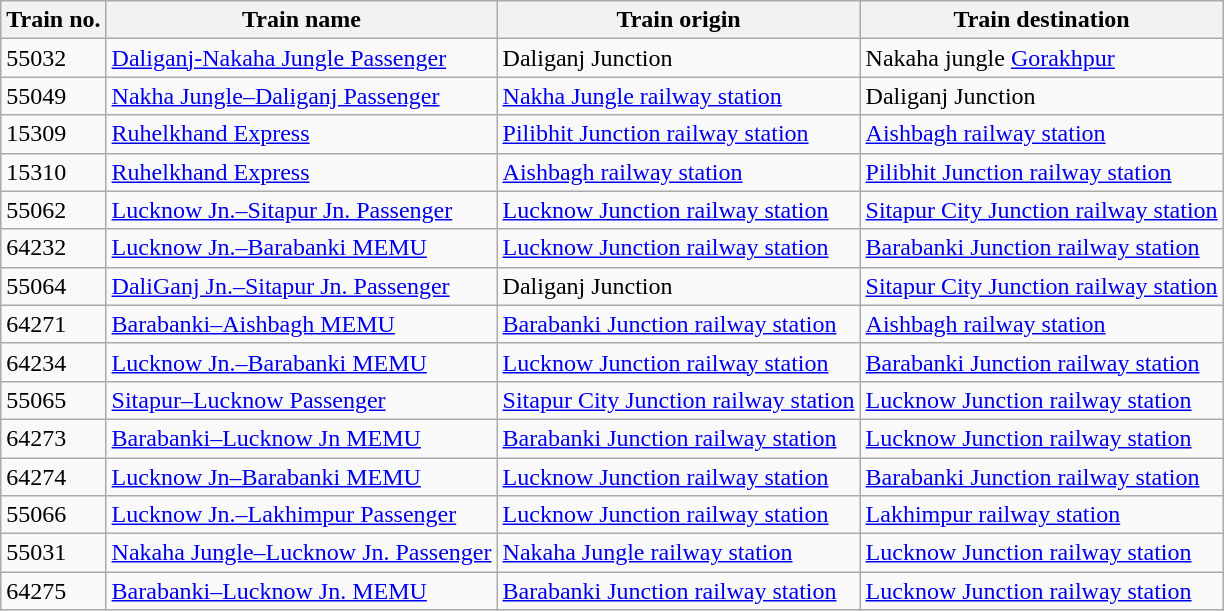<table class="wikitable sortable">
<tr>
<th>Train no.</th>
<th>Train name</th>
<th>Train origin</th>
<th>Train destination</th>
</tr>
<tr>
<td align="left">55032</td>
<td align="left"><a href='#'>Daliganj-Nakaha Jungle Passenger</a></td>
<td align="left">Daliganj Junction</td>
<td align="left">Nakaha jungle <a href='#'>Gorakhpur</a></td>
</tr>
<tr>
<td align="left">55049</td>
<td align="left"><a href='#'>Nakha Jungle–Daliganj Passenger</a></td>
<td align="left"><a href='#'>Nakha Jungle railway station</a></td>
<td align="left">Daliganj Junction</td>
</tr>
<tr>
<td align="left">15309</td>
<td align="left"><a href='#'>Ruhelkhand Express</a></td>
<td align="left"><a href='#'>Pilibhit Junction railway station</a></td>
<td align="left"><a href='#'>Aishbagh railway station</a></td>
</tr>
<tr>
<td align="left">15310</td>
<td align="left"><a href='#'>Ruhelkhand Express</a></td>
<td align="left"><a href='#'>Aishbagh railway station</a></td>
<td align="left"><a href='#'>Pilibhit Junction railway station</a></td>
</tr>
<tr>
<td align="left">55062</td>
<td align="left"><a href='#'>Lucknow Jn.–Sitapur Jn. Passenger</a></td>
<td align="left"><a href='#'>Lucknow Junction railway station</a></td>
<td align="left"><a href='#'>Sitapur City Junction railway station</a></td>
</tr>
<tr>
<td align="left">64232</td>
<td align="left"><a href='#'>Lucknow Jn.–Barabanki MEMU</a></td>
<td align="left"><a href='#'>Lucknow Junction railway station</a></td>
<td align="left"><a href='#'>Barabanki Junction railway station</a></td>
</tr>
<tr>
<td align="left">55064</td>
<td align="left"><a href='#'>DaliGanj Jn.–Sitapur Jn. Passenger</a></td>
<td align="left">Daliganj Junction</td>
<td align="left"><a href='#'>Sitapur City Junction railway station</a></td>
</tr>
<tr>
<td align="left">64271</td>
<td align="left"><a href='#'>Barabanki–Aishbagh MEMU</a></td>
<td align="left"><a href='#'>Barabanki Junction railway station</a></td>
<td align="left"><a href='#'>Aishbagh railway station</a></td>
</tr>
<tr>
<td align="left">64234</td>
<td align="left"><a href='#'>Lucknow Jn.–Barabanki MEMU</a></td>
<td align="left"><a href='#'>Lucknow Junction railway station</a></td>
<td align="left"><a href='#'>Barabanki Junction railway station</a></td>
</tr>
<tr>
<td align="left">55065</td>
<td align="left"><a href='#'>Sitapur–Lucknow Passenger</a></td>
<td align="left"><a href='#'>Sitapur City Junction railway station</a></td>
<td align="left"><a href='#'>Lucknow Junction railway station</a></td>
</tr>
<tr>
<td align="left">64273</td>
<td align="left"><a href='#'>Barabanki–Lucknow Jn MEMU</a></td>
<td align="left"><a href='#'>Barabanki Junction railway station</a></td>
<td align="left"><a href='#'>Lucknow Junction railway station</a></td>
</tr>
<tr>
<td align="left">64274</td>
<td align="left"><a href='#'>Lucknow Jn–Barabanki MEMU</a></td>
<td align="left"><a href='#'>Lucknow Junction railway station</a></td>
<td align="left"><a href='#'>Barabanki Junction railway station</a></td>
</tr>
<tr>
<td align="left">55066</td>
<td align="left"><a href='#'>Lucknow Jn.–Lakhimpur Passenger</a></td>
<td align="left"><a href='#'>Lucknow Junction railway station</a></td>
<td align="left"><a href='#'>Lakhimpur railway station</a></td>
</tr>
<tr>
<td align="left">55031</td>
<td align="left"><a href='#'>Nakaha Jungle–Lucknow Jn. Passenger</a></td>
<td align="left"><a href='#'>Nakaha Jungle railway station</a></td>
<td align="left"><a href='#'>Lucknow Junction railway station</a></td>
</tr>
<tr>
<td align="left">64275</td>
<td align="left"><a href='#'>Barabanki–Lucknow Jn. MEMU</a></td>
<td align="left"><a href='#'>Barabanki Junction railway station</a></td>
<td align="left"><a href='#'>Lucknow Junction railway station</a></td>
</tr>
</table>
